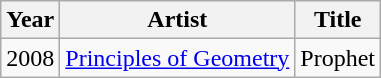<table class="wikitable">
<tr valign="top">
<th align="center">Year</th>
<th>Artist</th>
<th>Title</th>
</tr>
<tr valign="top">
<td align="center">2008</td>
<td><a href='#'>Principles of Geometry</a></td>
<td>Prophet</td>
</tr>
</table>
